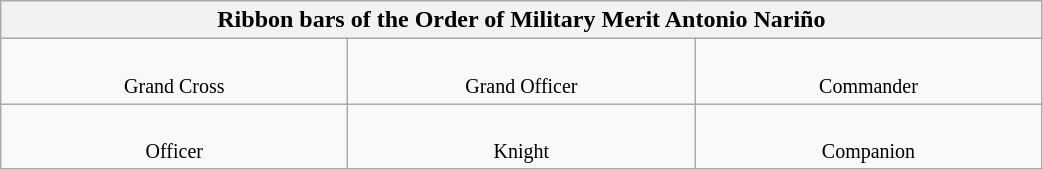<table align=center class=wikitable width=55%>
<tr>
<th colspan=6>Ribbon bars of the Order of Military Merit Antonio Nariño</th>
</tr>
<tr>
<td width=25% valign=top align=center><br><small>Grand Cross</small></td>
<td width=25% valign=top align=center><br><small>Grand Officer</small></td>
<td width=25% valign=top align=center><br><small>Commander</small></td>
</tr>
<tr>
<td width=25% valign=top align=center><br><small>Officer</small></td>
<td width=25% valign=top align=center><br><small>Knight</small></td>
<td width=25% valign=top align=center><br><small>Companion</small></td>
</tr>
</table>
